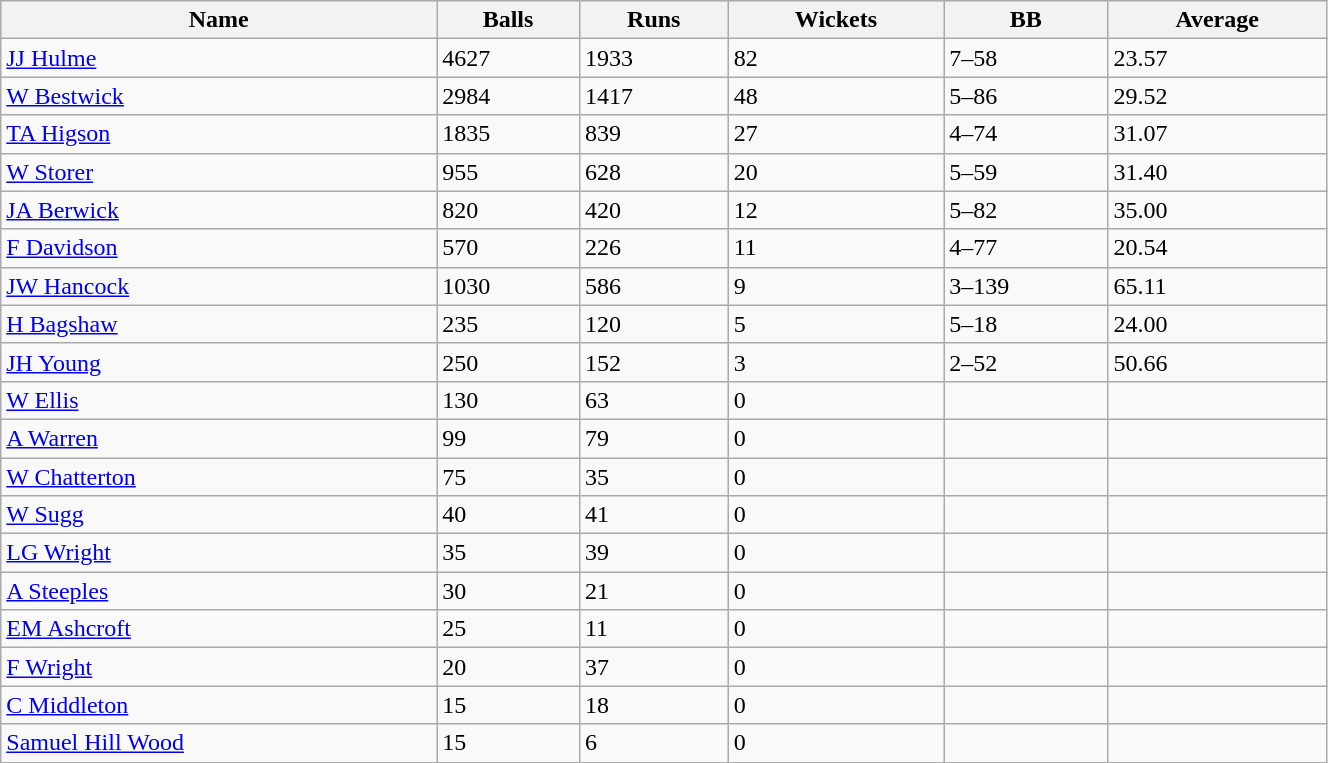<table class="wikitable sortable" width="70%">
<tr bgcolor="#efefef">
<th>Name</th>
<th>Balls</th>
<th>Runs</th>
<th>Wickets</th>
<th>BB</th>
<th>Average</th>
</tr>
<tr>
<td><a href='#'>JJ Hulme</a></td>
<td>4627</td>
<td>1933</td>
<td>82</td>
<td>7–58</td>
<td>23.57</td>
</tr>
<tr>
<td><a href='#'>W Bestwick</a></td>
<td>2984</td>
<td>1417</td>
<td>48</td>
<td>5–86</td>
<td>29.52</td>
</tr>
<tr>
<td><a href='#'>TA Higson</a></td>
<td>1835</td>
<td>839</td>
<td>27</td>
<td>4–74</td>
<td>31.07</td>
</tr>
<tr>
<td><a href='#'>W Storer</a></td>
<td>955</td>
<td>628</td>
<td>20</td>
<td>5–59</td>
<td>31.40</td>
</tr>
<tr>
<td><a href='#'>JA Berwick</a></td>
<td>820</td>
<td>420</td>
<td>12</td>
<td>5–82</td>
<td>35.00</td>
</tr>
<tr>
<td><a href='#'>F Davidson</a></td>
<td>570</td>
<td>226</td>
<td>11</td>
<td>4–77</td>
<td>20.54</td>
</tr>
<tr>
<td><a href='#'>JW Hancock</a></td>
<td>1030</td>
<td>586</td>
<td>9</td>
<td>3–139</td>
<td>65.11</td>
</tr>
<tr>
<td><a href='#'>H Bagshaw</a></td>
<td>235</td>
<td>120</td>
<td>5</td>
<td>5–18</td>
<td>24.00</td>
</tr>
<tr>
<td><a href='#'>JH Young</a></td>
<td>250</td>
<td>152</td>
<td>3</td>
<td>2–52</td>
<td>50.66</td>
</tr>
<tr>
<td><a href='#'>W Ellis</a></td>
<td>130</td>
<td>63</td>
<td>0</td>
<td></td>
<td></td>
</tr>
<tr>
<td><a href='#'>A Warren</a></td>
<td>99</td>
<td>79</td>
<td>0</td>
<td></td>
<td></td>
</tr>
<tr>
<td><a href='#'>W Chatterton</a></td>
<td>75</td>
<td>35</td>
<td>0</td>
<td></td>
<td></td>
</tr>
<tr>
<td><a href='#'>W Sugg</a></td>
<td>40</td>
<td>41</td>
<td>0</td>
<td></td>
<td></td>
</tr>
<tr>
<td><a href='#'>LG Wright</a></td>
<td>35</td>
<td>39</td>
<td>0</td>
<td></td>
<td></td>
</tr>
<tr>
<td><a href='#'>A Steeples</a></td>
<td>30</td>
<td>21</td>
<td>0</td>
<td></td>
<td></td>
</tr>
<tr>
<td><a href='#'>EM Ashcroft</a></td>
<td>25</td>
<td>11</td>
<td>0</td>
<td></td>
<td></td>
</tr>
<tr>
<td><a href='#'>F Wright</a></td>
<td>20</td>
<td>37</td>
<td>0</td>
<td></td>
<td></td>
</tr>
<tr>
<td><a href='#'>C Middleton</a></td>
<td>15</td>
<td>18</td>
<td>0</td>
<td></td>
<td></td>
</tr>
<tr>
<td><a href='#'>Samuel Hill Wood</a></td>
<td>15</td>
<td>6</td>
<td>0</td>
<td></td>
<td></td>
</tr>
</table>
